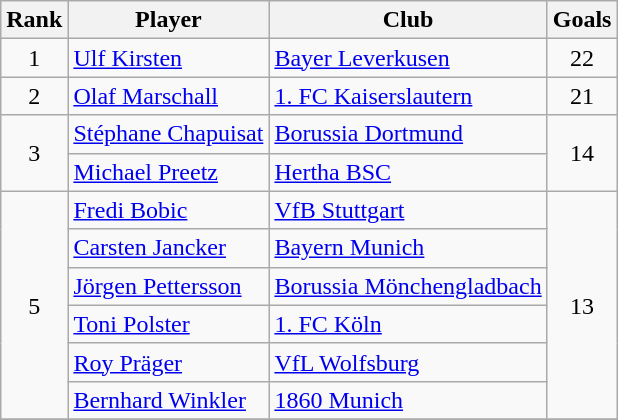<table class="wikitable sortable" style=text-align:center>
<tr>
<th>Rank</th>
<th>Player</th>
<th>Club</th>
<th>Goals</th>
</tr>
<tr>
<td>1</td>
<td align=left> <a href='#'>Ulf Kirsten</a></td>
<td align=left><a href='#'>Bayer Leverkusen</a></td>
<td>22</td>
</tr>
<tr>
<td>2</td>
<td align=left> <a href='#'>Olaf Marschall</a></td>
<td align=left><a href='#'>1. FC Kaiserslautern</a></td>
<td>21</td>
</tr>
<tr>
<td rowspan=2>3</td>
<td align=left> <a href='#'>Stéphane Chapuisat</a></td>
<td align=left><a href='#'>Borussia Dortmund</a></td>
<td rowspan=2>14</td>
</tr>
<tr>
<td align=left> <a href='#'>Michael Preetz</a></td>
<td align=left><a href='#'>Hertha BSC</a></td>
</tr>
<tr>
<td rowspan=6>5</td>
<td align=left> <a href='#'>Fredi Bobic</a></td>
<td align=left><a href='#'>VfB Stuttgart</a></td>
<td rowspan=6>13</td>
</tr>
<tr>
<td align=left> <a href='#'>Carsten Jancker</a></td>
<td align=left><a href='#'>Bayern Munich</a></td>
</tr>
<tr>
<td align=left> <a href='#'>Jörgen Pettersson</a></td>
<td align=left><a href='#'>Borussia Mönchengladbach</a></td>
</tr>
<tr>
<td align=left> <a href='#'>Toni Polster</a></td>
<td align=left><a href='#'>1. FC Köln</a></td>
</tr>
<tr>
<td align=left> <a href='#'>Roy Präger</a></td>
<td align=left><a href='#'>VfL Wolfsburg</a></td>
</tr>
<tr>
<td align=left> <a href='#'>Bernhard Winkler</a></td>
<td align=left><a href='#'>1860 Munich</a></td>
</tr>
<tr>
</tr>
</table>
